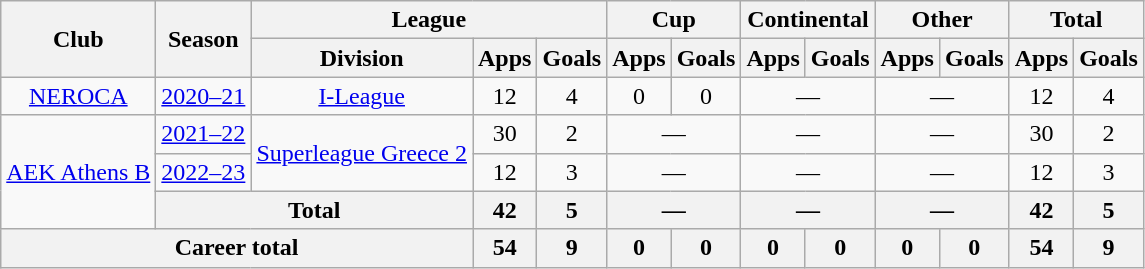<table class="wikitable" style="text-align:center">
<tr>
<th rowspan=2>Club</th>
<th rowspan=2>Season</th>
<th colspan=3>League</th>
<th colspan=2>Cup</th>
<th colspan=2>Continental</th>
<th colspan=2>Other</th>
<th colspan=2>Total</th>
</tr>
<tr>
<th>Division</th>
<th>Apps</th>
<th>Goals</th>
<th>Apps</th>
<th>Goals</th>
<th>Apps</th>
<th>Goals</th>
<th>Apps</th>
<th>Goals</th>
<th>Apps</th>
<th>Goals</th>
</tr>
<tr>
<td><a href='#'>NEROCA</a></td>
<td><a href='#'>2020–21</a></td>
<td><a href='#'>I-League</a></td>
<td>12</td>
<td>4</td>
<td>0</td>
<td>0</td>
<td colspan="2">—</td>
<td colspan="2">—</td>
<td>12</td>
<td>4</td>
</tr>
<tr>
<td rowspan="3"><a href='#'>AEK Athens B</a></td>
<td><a href='#'>2021–22</a></td>
<td rowspan="2"><a href='#'>Superleague Greece 2</a></td>
<td>30</td>
<td>2</td>
<td colspan="2">—</td>
<td colspan="2">—</td>
<td colspan="2">—</td>
<td>30</td>
<td>2</td>
</tr>
<tr>
<td><a href='#'>2022–23</a></td>
<td>12</td>
<td>3</td>
<td colspan="2">—</td>
<td colspan="2">—</td>
<td colspan="2">—</td>
<td>12</td>
<td>3</td>
</tr>
<tr>
<th colspan="2">Total</th>
<th>42</th>
<th>5</th>
<th colspan="2">—</th>
<th colspan="2">—</th>
<th colspan="2">—</th>
<th>42</th>
<th>5</th>
</tr>
<tr>
<th colspan="3">Career total</th>
<th>54</th>
<th>9</th>
<th>0</th>
<th>0</th>
<th>0</th>
<th>0</th>
<th>0</th>
<th>0</th>
<th>54</th>
<th>9</th>
</tr>
</table>
